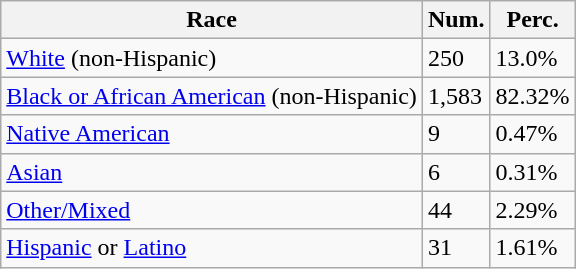<table class="wikitable">
<tr>
<th>Race</th>
<th>Num.</th>
<th>Perc.</th>
</tr>
<tr>
<td><a href='#'>White</a> (non-Hispanic)</td>
<td>250</td>
<td>13.0%</td>
</tr>
<tr>
<td><a href='#'>Black or African American</a> (non-Hispanic)</td>
<td>1,583</td>
<td>82.32%</td>
</tr>
<tr>
<td><a href='#'>Native American</a></td>
<td>9</td>
<td>0.47%</td>
</tr>
<tr>
<td><a href='#'>Asian</a></td>
<td>6</td>
<td>0.31%</td>
</tr>
<tr>
<td><a href='#'>Other/Mixed</a></td>
<td>44</td>
<td>2.29%</td>
</tr>
<tr>
<td><a href='#'>Hispanic</a> or <a href='#'>Latino</a></td>
<td>31</td>
<td>1.61%</td>
</tr>
</table>
